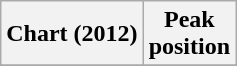<table class="wikitable">
<tr>
<th>Chart (2012)</th>
<th>Peak<br>position</th>
</tr>
<tr>
</tr>
</table>
